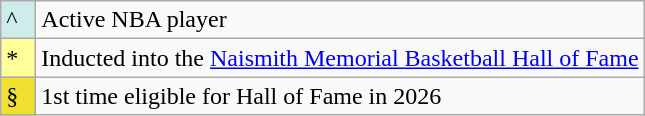<table class="wikitable">
<tr>
<td style="background:#CFECEC; width:1em">^</td>
<td>Active NBA player</td>
</tr>
<tr>
<td style="background:#FFFF99; width:1em">*</td>
<td>Inducted into the <a href='#'>Naismith Memorial Basketball Hall of Fame</a></td>
</tr>
<tr>
<td style="background:#F0E130; width:1em">§</td>
<td>1st time eligible for Hall of Fame in 2026</td>
</tr>
</table>
